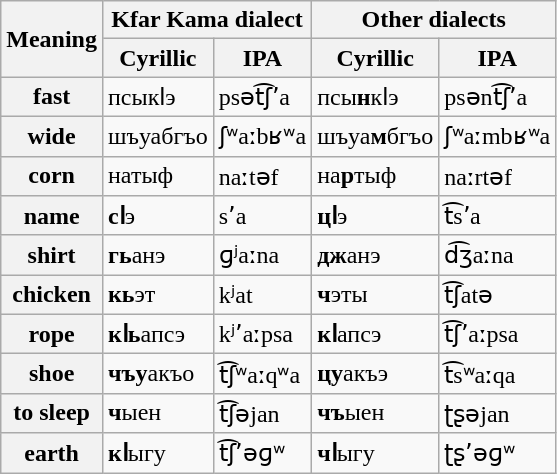<table class="wikitable">
<tr>
<th rowspan=2>Meaning</th>
<th colspan=2>Kfar Kama dialect</th>
<th colspan=2>Other dialects</th>
</tr>
<tr>
<th>Cyrillic</th>
<th>IPA</th>
<th>Cyrillic</th>
<th>IPA</th>
</tr>
<tr>
<th>fast</th>
<td>псыкӏэ</td>
<td>psət͡ʃʼa</td>
<td>псы<strong>н</strong>кӏэ</td>
<td>psənt͡ʃʼa</td>
</tr>
<tr>
<th>wide</th>
<td>шъуабгъо</td>
<td>ʃʷaːbʁʷa</td>
<td>шъуа<strong>м</strong>бгъо</td>
<td>ʃʷaːmbʁʷa</td>
</tr>
<tr>
<th>corn</th>
<td>натыф</td>
<td>naːtəf</td>
<td>на<strong>р</strong>тыф</td>
<td>naːrtəf</td>
</tr>
<tr>
<th>name</th>
<td><strong>сӏ</strong>э</td>
<td>sʼa</td>
<td><strong>цӏ</strong>э</td>
<td>t͡sʼa</td>
</tr>
<tr>
<th>shirt</th>
<td><strong>гь</strong>анэ</td>
<td>ɡʲaːna</td>
<td><strong>дж</strong>анэ</td>
<td>d͡ʒaːna</td>
</tr>
<tr>
<th>chicken</th>
<td><strong>кь</strong>эт</td>
<td>kʲat</td>
<td><strong>ч</strong>эты</td>
<td>t͡ʃatə</td>
</tr>
<tr>
<th>rope</th>
<td><strong>кӏь</strong>апсэ</td>
<td>kʲʼaːpsa</td>
<td><strong>кӏ</strong>апсэ</td>
<td>t͡ʃʼaːpsa</td>
</tr>
<tr>
<th>shoe</th>
<td><strong>чъу</strong>акъо</td>
<td>t͡ʃʷaːqʷa</td>
<td><strong>цу</strong>акъэ</td>
<td>t͡sʷaːqa</td>
</tr>
<tr>
<th>to sleep</th>
<td><strong>ч</strong>ыен</td>
<td>t͡ʃəjan</td>
<td><strong>чъ</strong>ыен</td>
<td>ʈʂəjan</td>
</tr>
<tr>
<th>earth</th>
<td><strong>кӏ</strong>ыгу</td>
<td>t͡ʃʼəɡʷ</td>
<td><strong>чӏ</strong>ыгу</td>
<td>ʈʂʼəɡʷ</td>
</tr>
</table>
